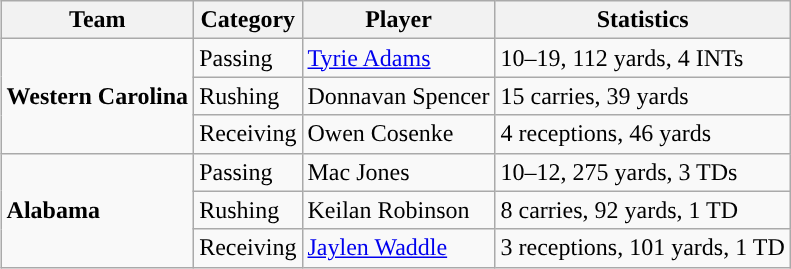<table class="wikitable" style="float: right;">
<tr>
<th>Team</th>
<th>Category</th>
<th>Player</th>
<th>Statistics</th>
</tr>
<tr>
<td rowspan=3><strong>Western  Carolina</strong></td>
<td>Passing</td>
<td><a href='#'>Tyrie Adams</a></td>
<td>10–19, 112 yards, 4 INTs</td>
</tr>
<tr>
<td>Rushing</td>
<td>Donnavan Spencer</td>
<td>15 carries, 39 yards</td>
</tr>
<tr>
<td>Receiving</td>
<td>Owen Cosenke</td>
<td>4 receptions, 46 yards</td>
</tr>
<tr>
<td rowspan=3><strong>Alabama</strong></td>
<td>Passing</td>
<td>Mac Jones</td>
<td>10–12, 275 yards, 3 TDs</td>
</tr>
<tr>
<td>Rushing</td>
<td>Keilan Robinson</td>
<td>8 carries, 92 yards, 1 TD</td>
</tr>
<tr>
<td>Receiving</td>
<td><a href='#'>Jaylen Waddle</a></td>
<td>3 receptions, 101 yards, 1 TD</td>
</tr>
</table>
